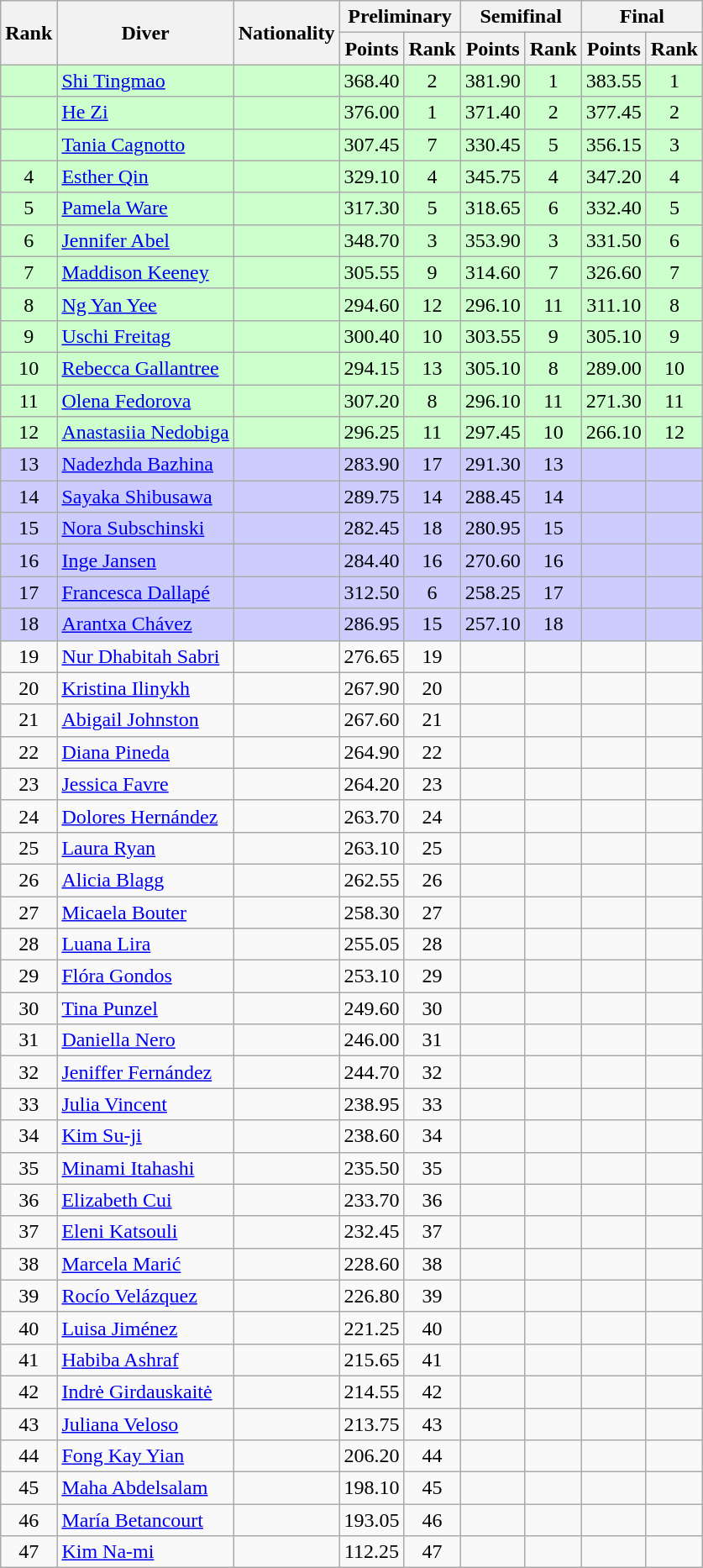<table class="wikitable sortable" style="text-align:center">
<tr>
<th rowspan=2>Rank</th>
<th rowspan=2>Diver</th>
<th rowspan=2>Nationality</th>
<th colspan=2>Preliminary</th>
<th colspan=2>Semifinal</th>
<th colspan=2>Final</th>
</tr>
<tr>
<th>Points</th>
<th>Rank</th>
<th>Points</th>
<th>Rank</th>
<th>Points</th>
<th>Rank</th>
</tr>
<tr bgcolor=ccffcc>
<td></td>
<td align=left><a href='#'>Shi Tingmao</a></td>
<td align=left></td>
<td>368.40</td>
<td>2</td>
<td>381.90</td>
<td>1</td>
<td>383.55</td>
<td>1</td>
</tr>
<tr bgcolor=ccffcc>
<td></td>
<td align=left><a href='#'>He Zi</a></td>
<td align=left></td>
<td>376.00</td>
<td>1</td>
<td>371.40</td>
<td>2</td>
<td>377.45</td>
<td>2</td>
</tr>
<tr bgcolor=ccffcc>
<td></td>
<td align=left><a href='#'>Tania Cagnotto</a></td>
<td align=left></td>
<td>307.45</td>
<td>7</td>
<td>330.45</td>
<td>5</td>
<td>356.15</td>
<td>3</td>
</tr>
<tr bgcolor=ccffcc>
<td>4</td>
<td align=left><a href='#'>Esther Qin</a></td>
<td align=left></td>
<td>329.10</td>
<td>4</td>
<td>345.75</td>
<td>4</td>
<td>347.20</td>
<td>4</td>
</tr>
<tr bgcolor=ccffcc>
<td>5</td>
<td align=left><a href='#'>Pamela Ware</a></td>
<td align=left></td>
<td>317.30</td>
<td>5</td>
<td>318.65</td>
<td>6</td>
<td>332.40</td>
<td>5</td>
</tr>
<tr bgcolor=ccffcc>
<td>6</td>
<td align=left><a href='#'>Jennifer Abel</a></td>
<td align=left></td>
<td>348.70</td>
<td>3</td>
<td>353.90</td>
<td>3</td>
<td>331.50</td>
<td>6</td>
</tr>
<tr bgcolor=ccffcc>
<td>7</td>
<td align=left><a href='#'>Maddison Keeney</a></td>
<td align=left></td>
<td>305.55</td>
<td>9</td>
<td>314.60</td>
<td>7</td>
<td>326.60</td>
<td>7</td>
</tr>
<tr bgcolor=ccffcc>
<td>8</td>
<td align=left><a href='#'>Ng Yan Yee</a></td>
<td align=left></td>
<td>294.60</td>
<td>12</td>
<td>296.10</td>
<td>11</td>
<td>311.10</td>
<td>8</td>
</tr>
<tr bgcolor=ccffcc>
<td>9</td>
<td align=left><a href='#'>Uschi Freitag</a></td>
<td align=left></td>
<td>300.40</td>
<td>10</td>
<td>303.55</td>
<td>9</td>
<td>305.10</td>
<td>9</td>
</tr>
<tr bgcolor=ccffcc>
<td>10</td>
<td align=left><a href='#'>Rebecca Gallantree</a></td>
<td align=left></td>
<td>294.15</td>
<td>13</td>
<td>305.10</td>
<td>8</td>
<td>289.00</td>
<td>10</td>
</tr>
<tr bgcolor=ccffcc>
<td>11</td>
<td align=left><a href='#'>Olena Fedorova</a></td>
<td align=left></td>
<td>307.20</td>
<td>8</td>
<td>296.10</td>
<td>11</td>
<td>271.30</td>
<td>11</td>
</tr>
<tr bgcolor=ccffcc>
<td>12</td>
<td align=left><a href='#'>Anastasiia Nedobiga</a></td>
<td align=left></td>
<td>296.25</td>
<td>11</td>
<td>297.45</td>
<td>10</td>
<td>266.10</td>
<td>12</td>
</tr>
<tr bgcolor=ccccff>
<td>13</td>
<td align=left><a href='#'>Nadezhda Bazhina</a></td>
<td align=left></td>
<td>283.90</td>
<td>17</td>
<td>291.30</td>
<td>13</td>
<td></td>
<td></td>
</tr>
<tr bgcolor=ccccff>
<td>14</td>
<td align=left><a href='#'>Sayaka Shibusawa</a></td>
<td align=left></td>
<td>289.75</td>
<td>14</td>
<td>288.45</td>
<td>14</td>
<td></td>
<td></td>
</tr>
<tr bgcolor=ccccff>
<td>15</td>
<td align=left><a href='#'>Nora Subschinski</a></td>
<td align=left></td>
<td>282.45</td>
<td>18</td>
<td>280.95</td>
<td>15</td>
<td></td>
<td></td>
</tr>
<tr bgcolor=ccccff>
<td>16</td>
<td align=left><a href='#'>Inge Jansen</a></td>
<td align=left></td>
<td>284.40</td>
<td>16</td>
<td>270.60</td>
<td>16</td>
<td></td>
<td></td>
</tr>
<tr bgcolor=ccccff>
<td>17</td>
<td align=left><a href='#'>Francesca Dallapé</a></td>
<td align=left></td>
<td>312.50</td>
<td>6</td>
<td>258.25</td>
<td>17</td>
<td></td>
<td></td>
</tr>
<tr bgcolor=ccccff>
<td>18</td>
<td align=left><a href='#'>Arantxa Chávez</a></td>
<td align=left></td>
<td>286.95</td>
<td>15</td>
<td>257.10</td>
<td>18</td>
<td></td>
<td></td>
</tr>
<tr>
<td>19</td>
<td align=left><a href='#'>Nur Dhabitah Sabri</a></td>
<td align=left></td>
<td>276.65</td>
<td>19</td>
<td></td>
<td></td>
<td></td>
<td></td>
</tr>
<tr>
<td>20</td>
<td align=left><a href='#'>Kristina Ilinykh</a></td>
<td align=left></td>
<td>267.90</td>
<td>20</td>
<td></td>
<td></td>
<td></td>
<td></td>
</tr>
<tr>
<td>21</td>
<td align=left><a href='#'>Abigail Johnston</a></td>
<td align=left></td>
<td>267.60</td>
<td>21</td>
<td></td>
<td></td>
<td></td>
<td></td>
</tr>
<tr>
<td>22</td>
<td align=left><a href='#'>Diana Pineda</a></td>
<td align=left></td>
<td>264.90</td>
<td>22</td>
<td></td>
<td></td>
<td></td>
<td></td>
</tr>
<tr>
<td>23</td>
<td align=left><a href='#'>Jessica Favre</a></td>
<td align=left></td>
<td>264.20</td>
<td>23</td>
<td></td>
<td></td>
<td></td>
<td></td>
</tr>
<tr>
<td>24</td>
<td align=left><a href='#'>Dolores Hernández</a></td>
<td align=left></td>
<td>263.70</td>
<td>24</td>
<td></td>
<td></td>
<td></td>
<td></td>
</tr>
<tr>
<td>25</td>
<td align=left><a href='#'>Laura Ryan</a></td>
<td align=left></td>
<td>263.10</td>
<td>25</td>
<td></td>
<td></td>
<td></td>
<td></td>
</tr>
<tr>
<td>26</td>
<td align=left><a href='#'>Alicia Blagg</a></td>
<td align=left></td>
<td>262.55</td>
<td>26</td>
<td></td>
<td></td>
<td></td>
<td></td>
</tr>
<tr>
<td>27</td>
<td align=left><a href='#'>Micaela Bouter</a></td>
<td align=left></td>
<td>258.30</td>
<td>27</td>
<td></td>
<td></td>
<td></td>
<td></td>
</tr>
<tr>
<td>28</td>
<td align=left><a href='#'>Luana Lira</a></td>
<td align=left></td>
<td>255.05</td>
<td>28</td>
<td></td>
<td></td>
<td></td>
<td></td>
</tr>
<tr>
<td>29</td>
<td align=left><a href='#'>Flóra Gondos</a></td>
<td align=left></td>
<td>253.10</td>
<td>29</td>
<td></td>
<td></td>
<td></td>
<td></td>
</tr>
<tr>
<td>30</td>
<td align=left><a href='#'>Tina Punzel</a></td>
<td align=left></td>
<td>249.60</td>
<td>30</td>
<td></td>
<td></td>
<td></td>
<td></td>
</tr>
<tr>
<td>31</td>
<td align=left><a href='#'>Daniella Nero</a></td>
<td align=left></td>
<td>246.00</td>
<td>31</td>
<td></td>
<td></td>
<td></td>
<td></td>
</tr>
<tr>
<td>32</td>
<td align=left><a href='#'>Jeniffer Fernández</a></td>
<td align=left></td>
<td>244.70</td>
<td>32</td>
<td></td>
<td></td>
<td></td>
<td></td>
</tr>
<tr>
<td>33</td>
<td align=left><a href='#'>Julia Vincent</a></td>
<td align=left></td>
<td>238.95</td>
<td>33</td>
<td></td>
<td></td>
<td></td>
<td></td>
</tr>
<tr>
<td>34</td>
<td align=left><a href='#'>Kim Su-ji</a></td>
<td align=left></td>
<td>238.60</td>
<td>34</td>
<td></td>
<td></td>
<td></td>
<td></td>
</tr>
<tr>
<td>35</td>
<td align=left><a href='#'>Minami Itahashi</a></td>
<td align=left></td>
<td>235.50</td>
<td>35</td>
<td></td>
<td></td>
<td></td>
<td></td>
</tr>
<tr>
<td>36</td>
<td align=left><a href='#'>Elizabeth Cui</a></td>
<td align=left></td>
<td>233.70</td>
<td>36</td>
<td></td>
<td></td>
<td></td>
<td></td>
</tr>
<tr>
<td>37</td>
<td align=left><a href='#'>Eleni Katsouli</a></td>
<td align=left></td>
<td>232.45</td>
<td>37</td>
<td></td>
<td></td>
<td></td>
<td></td>
</tr>
<tr>
<td>38</td>
<td align=left><a href='#'>Marcela Marić</a></td>
<td align=left></td>
<td>228.60</td>
<td>38</td>
<td></td>
<td></td>
<td></td>
<td></td>
</tr>
<tr>
<td>39</td>
<td align=left><a href='#'>Rocío Velázquez</a></td>
<td align=left></td>
<td>226.80</td>
<td>39</td>
<td></td>
<td></td>
<td></td>
<td></td>
</tr>
<tr>
<td>40</td>
<td align=left><a href='#'>Luisa Jiménez</a></td>
<td align=left></td>
<td>221.25</td>
<td>40</td>
<td></td>
<td></td>
<td></td>
<td></td>
</tr>
<tr>
<td>41</td>
<td align=left><a href='#'>Habiba Ashraf</a></td>
<td align=left></td>
<td>215.65</td>
<td>41</td>
<td></td>
<td></td>
<td></td>
<td></td>
</tr>
<tr>
<td>42</td>
<td align=left><a href='#'>Indrė Girdauskaitė</a></td>
<td align=left></td>
<td>214.55</td>
<td>42</td>
<td></td>
<td></td>
<td></td>
<td></td>
</tr>
<tr>
<td>43</td>
<td align=left><a href='#'>Juliana Veloso</a></td>
<td align=left></td>
<td>213.75</td>
<td>43</td>
<td></td>
<td></td>
<td></td>
<td></td>
</tr>
<tr>
<td>44</td>
<td align=left><a href='#'>Fong Kay Yian</a></td>
<td align=left></td>
<td>206.20</td>
<td>44</td>
<td></td>
<td></td>
<td></td>
<td></td>
</tr>
<tr>
<td>45</td>
<td align=left><a href='#'>Maha Abdelsalam</a></td>
<td align=left></td>
<td>198.10</td>
<td>45</td>
<td></td>
<td></td>
<td></td>
<td></td>
</tr>
<tr>
<td>46</td>
<td align=left><a href='#'>María Betancourt</a></td>
<td align=left></td>
<td>193.05</td>
<td>46</td>
<td></td>
<td></td>
<td></td>
<td></td>
</tr>
<tr>
<td>47</td>
<td align=left><a href='#'>Kim Na-mi</a></td>
<td align=left></td>
<td>112.25</td>
<td>47</td>
<td></td>
<td></td>
<td></td>
<td></td>
</tr>
</table>
